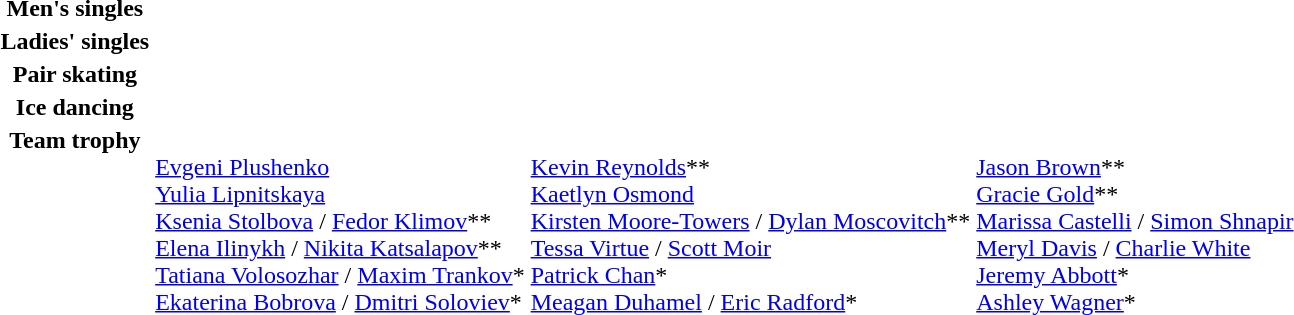<table>
<tr valign="top">
<th scope="row">Men's singles<br></th>
<td></td>
<td></td>
<td></td>
</tr>
<tr valign="top">
<th scope="row">Ladies' singles<br></th>
<td></td>
<td></td>
<td></td>
</tr>
<tr valign="top">
<th scope="row">Pair skating<br></th>
<td></td>
<td></td>
<td></td>
</tr>
<tr valign="top">
<th scope="row">Ice dancing<br></th>
<td></td>
<td></td>
<td></td>
</tr>
<tr valign="top">
<th scope="row">Team trophy<br></th>
<td><br><a href='#'>Evgeni Plushenko</a><br><a href='#'>Yulia Lipnitskaya</a><br><a href='#'>Ksenia Stolbova</a> / <a href='#'>Fedor Klimov</a>**<br><a href='#'>Elena Ilinykh</a> / <a href='#'>Nikita Katsalapov</a>**<br> <a href='#'>Tatiana Volosozhar</a> / <a href='#'>Maxim Trankov</a>*<br> <a href='#'>Ekaterina Bobrova</a> / <a href='#'>Dmitri Soloviev</a>*</td>
<td><br><a href='#'>Kevin Reynolds</a>**<br><a href='#'>Kaetlyn Osmond</a><br><a href='#'>Kirsten Moore-Towers</a> / <a href='#'>Dylan Moscovitch</a>**<br><a href='#'>Tessa Virtue</a> / <a href='#'>Scott Moir</a><br> <a href='#'>Patrick Chan</a>*<br><a href='#'>Meagan Duhamel</a> / <a href='#'>Eric Radford</a>*</td>
<td><br><a href='#'>Jason Brown</a>**<br> <a href='#'>Gracie Gold</a>**<br> <a href='#'>Marissa Castelli</a> / <a href='#'>Simon Shnapir</a><br><a href='#'>Meryl Davis</a> / <a href='#'>Charlie White</a><br><a href='#'>Jeremy Abbott</a>*<br><a href='#'>Ashley Wagner</a>*</td>
</tr>
</table>
